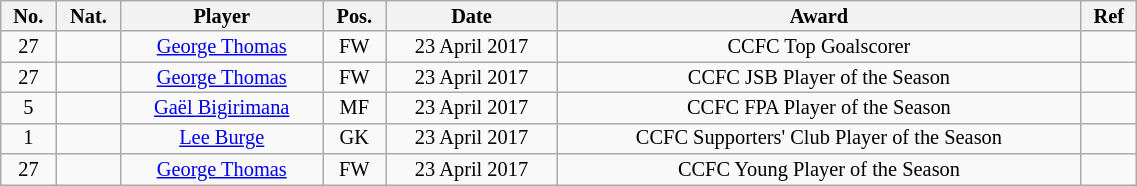<table class="wikitable sortable alternance" style="font-size:85%; text-align:center; line-height:14px; width:60%;">
<tr>
<th>No.</th>
<th>Nat.</th>
<th>Player</th>
<th>Pos.</th>
<th>Date</th>
<th>Award</th>
<th>Ref</th>
</tr>
<tr>
<td>27</td>
<td></td>
<td><a href='#'>George Thomas</a></td>
<td>FW</td>
<td>23 April 2017</td>
<td>CCFC Top Goalscorer</td>
<td></td>
</tr>
<tr>
<td>27</td>
<td></td>
<td><a href='#'>George Thomas</a></td>
<td>FW</td>
<td>23 April 2017</td>
<td>CCFC JSB Player of the Season</td>
<td></td>
</tr>
<tr>
<td>5</td>
<td></td>
<td><a href='#'>Gaël Bigirimana</a></td>
<td>MF</td>
<td>23 April 2017</td>
<td>CCFC FPA Player of the Season</td>
<td></td>
</tr>
<tr>
<td>1</td>
<td></td>
<td><a href='#'>Lee Burge</a></td>
<td>GK</td>
<td>23 April 2017</td>
<td>CCFC Supporters' Club Player of the Season</td>
<td></td>
</tr>
<tr>
<td>27</td>
<td></td>
<td><a href='#'>George Thomas</a></td>
<td>FW</td>
<td>23 April 2017</td>
<td>CCFC Young Player of the Season</td>
<td></td>
</tr>
</table>
